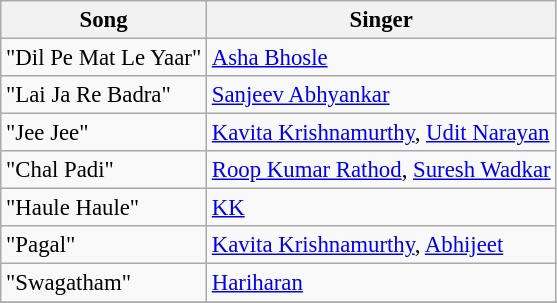<table class="wikitable" style="font-size:95%;">
<tr>
<th>Song</th>
<th>Singer</th>
</tr>
<tr>
<td>"Dil Pe Mat Le Yaar"</td>
<td><a href='#'>Asha Bhosle</a></td>
</tr>
<tr>
<td>"Lai Ja Re Badra"</td>
<td><a href='#'>Sanjeev Abhyankar</a></td>
</tr>
<tr>
<td>"Jee Jee"</td>
<td><a href='#'>Kavita Krishnamurthy</a>, <a href='#'>Udit Narayan</a></td>
</tr>
<tr>
<td>"Chal Padi"</td>
<td><a href='#'>Roop Kumar Rathod</a>, <a href='#'>Suresh Wadkar</a></td>
</tr>
<tr>
<td>"Haule Haule"</td>
<td><a href='#'>KK</a></td>
</tr>
<tr>
<td>"Pagal"</td>
<td><a href='#'>Kavita Krishnamurthy</a>, <a href='#'>Abhijeet</a></td>
</tr>
<tr>
<td>"Swagatham"</td>
<td><a href='#'>Hariharan</a></td>
</tr>
<tr>
</tr>
</table>
